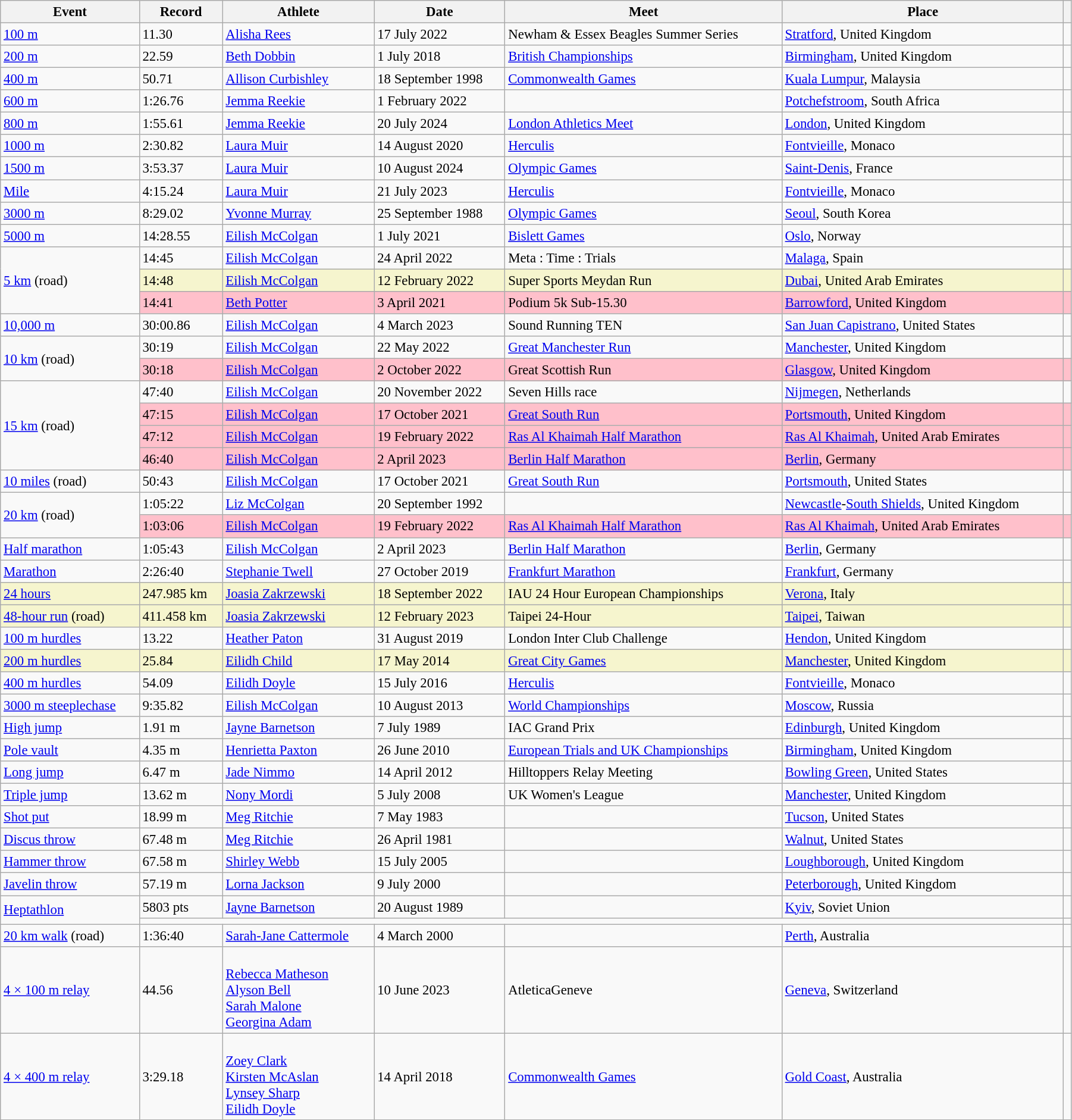<table class="wikitable" style="font-size:95%; width: 95%;">
<tr>
<th>Event</th>
<th>Record</th>
<th>Athlete</th>
<th>Date</th>
<th>Meet</th>
<th>Place</th>
<th></th>
</tr>
<tr>
<td><a href='#'>100 m</a></td>
<td>11.30 </td>
<td><a href='#'>Alisha Rees</a></td>
<td>17 July 2022</td>
<td>Newham & Essex Beagles Summer Series</td>
<td><a href='#'>Stratford</a>, United Kingdom</td>
<td></td>
</tr>
<tr>
<td><a href='#'>200 m</a></td>
<td>22.59 </td>
<td><a href='#'>Beth Dobbin</a></td>
<td>1 July 2018</td>
<td><a href='#'>British Championships</a></td>
<td><a href='#'>Birmingham</a>, United Kingdom</td>
<td></td>
</tr>
<tr>
<td><a href='#'>400 m</a></td>
<td>50.71</td>
<td><a href='#'>Allison Curbishley</a></td>
<td>18 September 1998</td>
<td><a href='#'>Commonwealth Games</a></td>
<td><a href='#'>Kuala Lumpur</a>, Malaysia</td>
<td></td>
</tr>
<tr>
<td><a href='#'>600 m</a></td>
<td>1:26.76 </td>
<td><a href='#'>Jemma Reekie</a></td>
<td>1 February 2022</td>
<td></td>
<td><a href='#'>Potchefstroom</a>, South Africa</td>
<td></td>
</tr>
<tr>
<td><a href='#'>800 m</a></td>
<td>1:55.61</td>
<td><a href='#'>Jemma Reekie</a></td>
<td>20 July 2024</td>
<td><a href='#'>London Athletics Meet</a></td>
<td><a href='#'>London</a>, United Kingdom</td>
<td></td>
</tr>
<tr>
<td><a href='#'>1000 m</a></td>
<td>2:30.82</td>
<td><a href='#'>Laura Muir</a></td>
<td>14 August 2020</td>
<td><a href='#'>Herculis</a></td>
<td><a href='#'>Fontvieille</a>, Monaco</td>
<td></td>
</tr>
<tr>
<td><a href='#'>1500 m</a></td>
<td>3:53.37</td>
<td><a href='#'>Laura Muir</a></td>
<td>10 August 2024</td>
<td><a href='#'>Olympic Games</a></td>
<td><a href='#'>Saint-Denis</a>, France</td>
<td></td>
</tr>
<tr>
<td><a href='#'>Mile</a></td>
<td>4:15.24</td>
<td><a href='#'>Laura Muir</a></td>
<td>21 July 2023</td>
<td><a href='#'>Herculis</a></td>
<td><a href='#'>Fontvieille</a>, Monaco</td>
<td></td>
</tr>
<tr>
<td><a href='#'>3000 m</a></td>
<td>8:29.02</td>
<td><a href='#'>Yvonne Murray</a></td>
<td>25 September 1988</td>
<td><a href='#'>Olympic Games</a></td>
<td><a href='#'>Seoul</a>, South Korea</td>
<td></td>
</tr>
<tr>
<td><a href='#'>5000 m</a></td>
<td>14:28.55</td>
<td><a href='#'>Eilish McColgan</a></td>
<td>1 July 2021</td>
<td><a href='#'>Bislett Games</a></td>
<td><a href='#'>Oslo</a>, Norway</td>
<td></td>
</tr>
<tr>
<td rowspan=3><a href='#'>5 km</a> (road)</td>
<td>14:45 </td>
<td><a href='#'>Eilish McColgan</a></td>
<td>24 April 2022</td>
<td>Meta : Time : Trials</td>
<td><a href='#'>Malaga</a>, Spain</td>
<td></td>
</tr>
<tr style="background:#f6F5CE;">
<td>14:48 </td>
<td><a href='#'>Eilish McColgan</a></td>
<td>12 February 2022</td>
<td>Super Sports Meydan Run</td>
<td><a href='#'>Dubai</a>, United Arab Emirates</td>
<td></td>
</tr>
<tr style="background:pink">
<td>14:41 </td>
<td><a href='#'>Beth Potter</a></td>
<td>3 April 2021</td>
<td>Podium 5k Sub-15.30</td>
<td><a href='#'>Barrowford</a>, United Kingdom</td>
<td></td>
</tr>
<tr>
<td><a href='#'>10,000 m</a></td>
<td>30:00.86</td>
<td><a href='#'>Eilish McColgan</a></td>
<td>4 March 2023</td>
<td>Sound Running TEN</td>
<td><a href='#'>San Juan Capistrano</a>, United States</td>
<td></td>
</tr>
<tr>
<td rowspan=2><a href='#'>10 km</a> (road)</td>
<td>30:19 </td>
<td><a href='#'>Eilish McColgan</a></td>
<td>22 May 2022</td>
<td><a href='#'>Great Manchester Run</a></td>
<td><a href='#'>Manchester</a>, United Kingdom</td>
<td></td>
</tr>
<tr style="background:pink">
<td>30:18  </td>
<td><a href='#'>Eilish McColgan</a></td>
<td>2 October 2022</td>
<td>Great Scottish Run</td>
<td><a href='#'>Glasgow</a>, United Kingdom</td>
<td></td>
</tr>
<tr>
<td rowspan=4><a href='#'>15 km</a> (road)</td>
<td>47:40</td>
<td><a href='#'>Eilish McColgan</a></td>
<td>20 November 2022</td>
<td>Seven Hills race</td>
<td><a href='#'>Nijmegen</a>, Netherlands</td>
<td></td>
</tr>
<tr style="background:pink">
<td>47:15</td>
<td><a href='#'>Eilish McColgan</a></td>
<td>17 October 2021</td>
<td><a href='#'>Great South Run</a></td>
<td><a href='#'>Portsmouth</a>, United Kingdom</td>
<td></td>
</tr>
<tr style="background:pink">
<td>47:12 </td>
<td><a href='#'>Eilish McColgan</a></td>
<td>19 February 2022</td>
<td><a href='#'>Ras Al Khaimah Half Marathon</a></td>
<td><a href='#'>Ras Al Khaimah</a>, United Arab Emirates</td>
<td></td>
</tr>
<tr style="background:pink">
<td>46:40 </td>
<td><a href='#'>Eilish McColgan</a></td>
<td>2 April 2023</td>
<td><a href='#'>Berlin Half Marathon</a></td>
<td><a href='#'>Berlin</a>, Germany</td>
<td></td>
</tr>
<tr>
<td><a href='#'>10 miles</a> (road)</td>
<td>50:43</td>
<td><a href='#'>Eilish McColgan</a></td>
<td>17 October 2021</td>
<td><a href='#'>Great South Run</a></td>
<td><a href='#'>Portsmouth</a>, United States</td>
<td></td>
</tr>
<tr>
<td rowspan=2><a href='#'>20 km</a> (road)</td>
<td>1:05:22</td>
<td><a href='#'>Liz McColgan</a></td>
<td>20 September 1992</td>
<td></td>
<td><a href='#'>Newcastle</a>-<a href='#'>South Shields</a>, United Kingdom</td>
<td></td>
</tr>
<tr style="background:pink">
<td>1:03:06 </td>
<td><a href='#'>Eilish McColgan</a></td>
<td>19 February 2022</td>
<td><a href='#'>Ras Al Khaimah Half Marathon</a></td>
<td><a href='#'>Ras Al Khaimah</a>, United Arab Emirates</td>
<td></td>
</tr>
<tr>
<td><a href='#'>Half marathon</a></td>
<td>1:05:43 </td>
<td><a href='#'>Eilish McColgan</a></td>
<td>2 April 2023</td>
<td><a href='#'>Berlin Half Marathon</a></td>
<td><a href='#'>Berlin</a>, Germany</td>
<td></td>
</tr>
<tr>
<td><a href='#'>Marathon</a></td>
<td>2:26:40</td>
<td><a href='#'>Stephanie Twell</a></td>
<td>27 October 2019</td>
<td><a href='#'>Frankfurt Marathon</a></td>
<td><a href='#'>Frankfurt</a>, Germany</td>
<td></td>
</tr>
<tr style="background:#f6F5CE;">
<td><a href='#'>24 hours</a></td>
<td>247.985 km</td>
<td><a href='#'>Joasia Zakrzewski</a></td>
<td>18 September 2022</td>
<td>IAU 24 Hour European Championships</td>
<td><a href='#'>Verona</a>, Italy</td>
<td></td>
</tr>
<tr style="background:#f6F5CE;">
<td><a href='#'>48-hour run</a> (road)</td>
<td>411.458 km</td>
<td><a href='#'>Joasia Zakrzewski</a></td>
<td>12 February 2023</td>
<td>Taipei 24-Hour</td>
<td><a href='#'>Taipei</a>, Taiwan</td>
<td></td>
</tr>
<tr>
<td><a href='#'>100 m hurdles</a></td>
<td>13.22 </td>
<td><a href='#'>Heather Paton</a></td>
<td>31 August 2019</td>
<td>London Inter Club Challenge</td>
<td><a href='#'>Hendon</a>, United Kingdom</td>
<td></td>
</tr>
<tr style="background:#f6F5CE;">
<td><a href='#'>200 m hurdles</a></td>
<td>25.84</td>
<td><a href='#'>Eilidh Child</a></td>
<td>17 May 2014</td>
<td><a href='#'>Great City Games</a></td>
<td><a href='#'>Manchester</a>, United Kingdom</td>
<td></td>
</tr>
<tr>
<td><a href='#'>400 m hurdles</a></td>
<td>54.09</td>
<td><a href='#'>Eilidh Doyle</a></td>
<td>15 July 2016</td>
<td><a href='#'>Herculis</a></td>
<td><a href='#'>Fontvieille</a>, Monaco</td>
<td></td>
</tr>
<tr>
<td><a href='#'>3000 m steeplechase</a></td>
<td>9:35.82</td>
<td><a href='#'>Eilish McColgan</a></td>
<td>10 August 2013</td>
<td><a href='#'>World Championships</a></td>
<td><a href='#'>Moscow</a>, Russia</td>
<td></td>
</tr>
<tr>
<td><a href='#'>High jump</a></td>
<td>1.91 m</td>
<td><a href='#'>Jayne Barnetson</a></td>
<td>7 July 1989</td>
<td>IAC Grand Prix</td>
<td><a href='#'>Edinburgh</a>, United Kingdom</td>
<td></td>
</tr>
<tr>
<td><a href='#'>Pole vault</a></td>
<td>4.35 m</td>
<td><a href='#'>Henrietta Paxton</a></td>
<td>26 June 2010</td>
<td><a href='#'>European Trials and UK Championships</a></td>
<td><a href='#'>Birmingham</a>, United Kingdom</td>
<td></td>
</tr>
<tr>
<td><a href='#'>Long jump</a></td>
<td>6.47 m</td>
<td><a href='#'>Jade Nimmo</a></td>
<td>14 April 2012</td>
<td>Hilltoppers Relay Meeting</td>
<td><a href='#'>Bowling Green</a>, United States</td>
<td></td>
</tr>
<tr>
<td><a href='#'>Triple jump</a></td>
<td>13.62 m</td>
<td><a href='#'>Nony Mordi</a></td>
<td>5 July 2008</td>
<td>UK Women's League</td>
<td><a href='#'>Manchester</a>, United Kingdom</td>
<td></td>
</tr>
<tr>
<td><a href='#'>Shot put</a></td>
<td>18.99 m</td>
<td><a href='#'>Meg Ritchie</a></td>
<td>7 May 1983</td>
<td></td>
<td><a href='#'>Tucson</a>, United States</td>
<td></td>
</tr>
<tr>
<td><a href='#'>Discus throw</a></td>
<td>67.48 m</td>
<td><a href='#'>Meg Ritchie</a></td>
<td>26 April 1981</td>
<td></td>
<td><a href='#'>Walnut</a>, United States</td>
<td></td>
</tr>
<tr>
<td><a href='#'>Hammer throw</a></td>
<td>67.58 m</td>
<td><a href='#'>Shirley Webb</a></td>
<td>15 July 2005</td>
<td></td>
<td><a href='#'>Loughborough</a>, United Kingdom</td>
<td></td>
</tr>
<tr>
<td><a href='#'>Javelin throw</a></td>
<td>57.19 m</td>
<td><a href='#'>Lorna Jackson</a></td>
<td>9 July 2000</td>
<td></td>
<td><a href='#'>Peterborough</a>, United Kingdom</td>
<td></td>
</tr>
<tr>
<td rowspan=2><a href='#'>Heptathlon</a></td>
<td>5803 pts</td>
<td><a href='#'>Jayne Barnetson</a></td>
<td>20 August 1989</td>
<td></td>
<td><a href='#'>Kyiv</a>, Soviet Union</td>
<td></td>
</tr>
<tr>
<td colspan=5></td>
<td></td>
</tr>
<tr>
<td><a href='#'>20 km walk</a> (road)</td>
<td>1:36:40</td>
<td><a href='#'>Sarah-Jane Cattermole</a></td>
<td>4 March 2000</td>
<td></td>
<td><a href='#'>Perth</a>, Australia</td>
<td></td>
</tr>
<tr>
<td><a href='#'>4 × 100 m relay</a></td>
<td>44.56</td>
<td><br><a href='#'>Rebecca Matheson</a><br><a href='#'>Alyson Bell</a><br><a href='#'>Sarah Malone</a><br><a href='#'>Georgina Adam</a></td>
<td>10 June 2023</td>
<td>AtleticaGeneve</td>
<td><a href='#'>Geneva</a>, Switzerland</td>
<td></td>
</tr>
<tr>
<td><a href='#'>4 × 400 m relay</a></td>
<td>3:29.18</td>
<td><br><a href='#'>Zoey Clark</a><br><a href='#'>Kirsten McAslan</a><br><a href='#'>Lynsey Sharp</a><br><a href='#'>Eilidh Doyle</a></td>
<td>14 April 2018</td>
<td><a href='#'>Commonwealth Games</a></td>
<td><a href='#'>Gold Coast</a>, Australia</td>
<td></td>
</tr>
</table>
